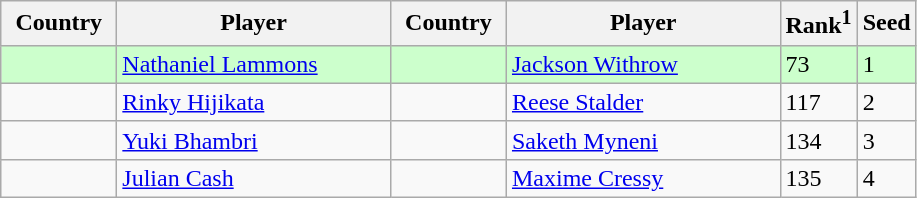<table class="sortable wikitable">
<tr>
<th width="70">Country</th>
<th width="175">Player</th>
<th width="70">Country</th>
<th width="175">Player</th>
<th>Rank<sup>1</sup></th>
<th>Seed</th>
</tr>
<tr bgcolor=#cfc>
<td></td>
<td><a href='#'>Nathaniel Lammons</a></td>
<td></td>
<td><a href='#'>Jackson Withrow</a></td>
<td>73</td>
<td>1</td>
</tr>
<tr>
<td></td>
<td><a href='#'>Rinky Hijikata</a></td>
<td></td>
<td><a href='#'>Reese Stalder</a></td>
<td>117</td>
<td>2</td>
</tr>
<tr>
<td></td>
<td><a href='#'>Yuki Bhambri</a></td>
<td></td>
<td><a href='#'>Saketh Myneni</a></td>
<td>134</td>
<td>3</td>
</tr>
<tr>
<td></td>
<td><a href='#'>Julian Cash</a></td>
<td></td>
<td><a href='#'>Maxime Cressy</a></td>
<td>135</td>
<td>4</td>
</tr>
</table>
